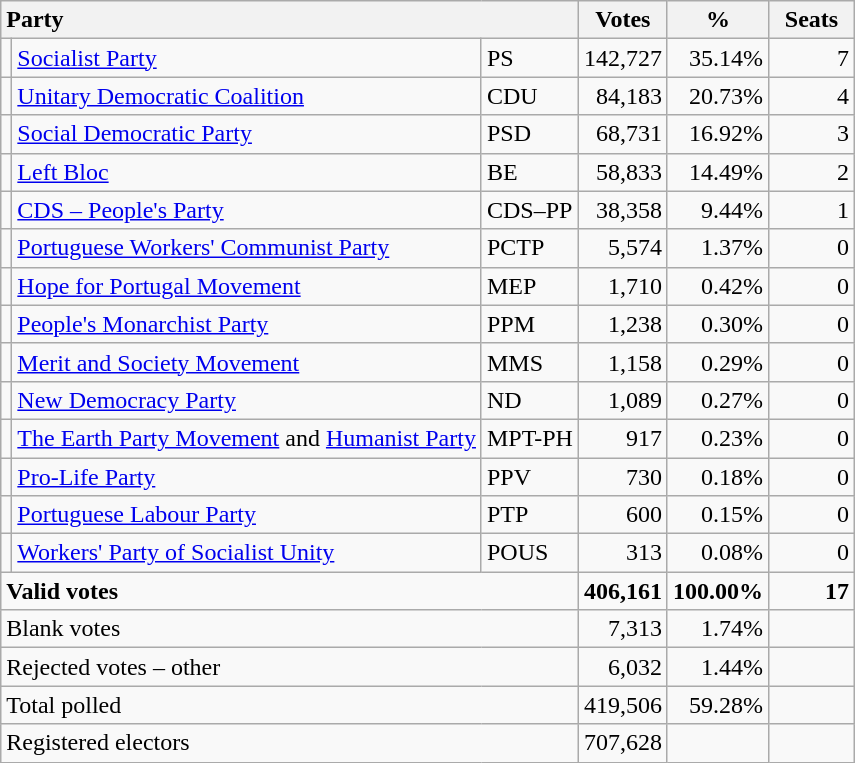<table class="wikitable" border="1" style="text-align:right;">
<tr>
<th style="text-align:left;" colspan=3>Party</th>
<th align=center width="50">Votes</th>
<th align=center width="50">%</th>
<th align=center width="50">Seats</th>
</tr>
<tr>
<td></td>
<td align=left><a href='#'>Socialist Party</a></td>
<td align=left>PS</td>
<td>142,727</td>
<td>35.14%</td>
<td>7</td>
</tr>
<tr>
<td></td>
<td align=left style="white-space: nowrap;"><a href='#'>Unitary Democratic Coalition</a></td>
<td align=left>CDU</td>
<td>84,183</td>
<td>20.73%</td>
<td>4</td>
</tr>
<tr>
<td></td>
<td align=left><a href='#'>Social Democratic Party</a></td>
<td align=left>PSD</td>
<td>68,731</td>
<td>16.92%</td>
<td>3</td>
</tr>
<tr>
<td></td>
<td align=left><a href='#'>Left Bloc</a></td>
<td align=left>BE</td>
<td>58,833</td>
<td>14.49%</td>
<td>2</td>
</tr>
<tr>
<td></td>
<td align=left><a href='#'>CDS – People's Party</a></td>
<td align=left style="white-space: nowrap;">CDS–PP</td>
<td>38,358</td>
<td>9.44%</td>
<td>1</td>
</tr>
<tr>
<td></td>
<td align=left><a href='#'>Portuguese Workers' Communist Party</a></td>
<td align=left>PCTP</td>
<td>5,574</td>
<td>1.37%</td>
<td>0</td>
</tr>
<tr>
<td></td>
<td align=left><a href='#'>Hope for Portugal Movement</a></td>
<td align=left>MEP</td>
<td>1,710</td>
<td>0.42%</td>
<td>0</td>
</tr>
<tr>
<td></td>
<td align=left><a href='#'>People's Monarchist Party</a></td>
<td align=left>PPM</td>
<td>1,238</td>
<td>0.30%</td>
<td>0</td>
</tr>
<tr>
<td></td>
<td align=left><a href='#'>Merit and Society Movement</a></td>
<td align=left>MMS</td>
<td>1,158</td>
<td>0.29%</td>
<td>0</td>
</tr>
<tr>
<td></td>
<td align=left><a href='#'>New Democracy Party</a></td>
<td align=left>ND</td>
<td>1,089</td>
<td>0.27%</td>
<td>0</td>
</tr>
<tr>
<td></td>
<td align=left><a href='#'>The Earth Party Movement</a> and <a href='#'>Humanist Party</a></td>
<td align=left>MPT-PH</td>
<td>917</td>
<td>0.23%</td>
<td>0</td>
</tr>
<tr>
<td></td>
<td align=left><a href='#'>Pro-Life Party</a></td>
<td align=left>PPV</td>
<td>730</td>
<td>0.18%</td>
<td>0</td>
</tr>
<tr>
<td></td>
<td align=left><a href='#'>Portuguese Labour Party</a></td>
<td align=left>PTP</td>
<td>600</td>
<td>0.15%</td>
<td>0</td>
</tr>
<tr>
<td></td>
<td align=left><a href='#'>Workers' Party of Socialist Unity</a></td>
<td align=left>POUS</td>
<td>313</td>
<td>0.08%</td>
<td>0</td>
</tr>
<tr style="font-weight:bold">
<td align=left colspan=3>Valid votes</td>
<td>406,161</td>
<td>100.00%</td>
<td>17</td>
</tr>
<tr>
<td align=left colspan=3>Blank votes</td>
<td>7,313</td>
<td>1.74%</td>
<td></td>
</tr>
<tr>
<td align=left colspan=3>Rejected votes – other</td>
<td>6,032</td>
<td>1.44%</td>
<td></td>
</tr>
<tr>
<td align=left colspan=3>Total polled</td>
<td>419,506</td>
<td>59.28%</td>
<td></td>
</tr>
<tr>
<td align=left colspan=3>Registered electors</td>
<td>707,628</td>
<td></td>
<td></td>
</tr>
</table>
